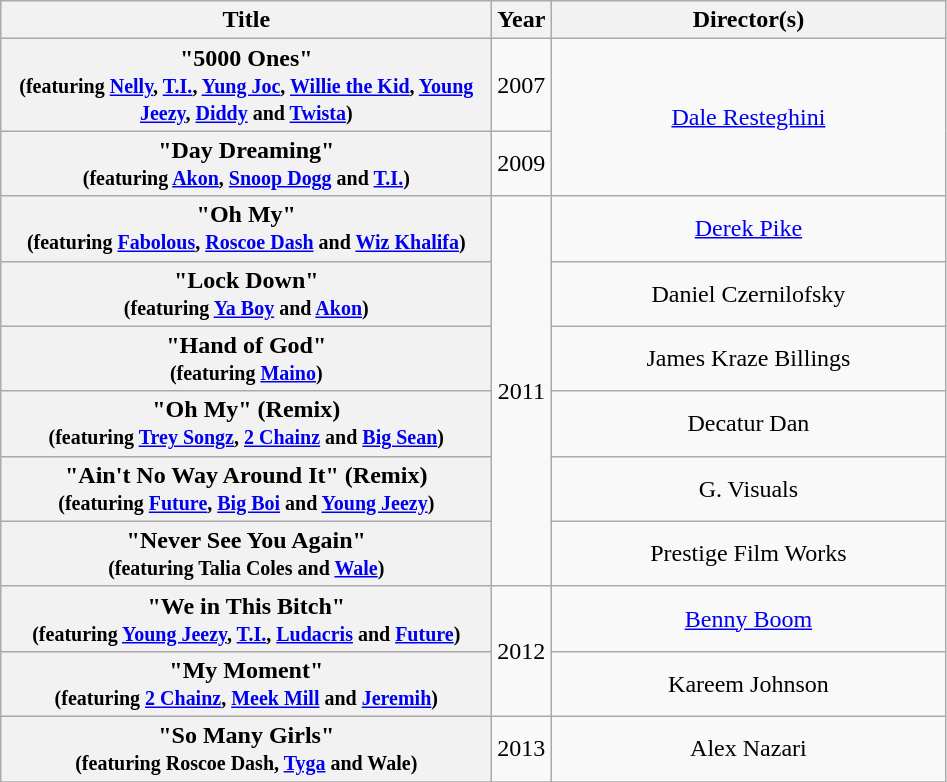<table class="wikitable plainrowheaders" style="text-align:center;">
<tr>
<th scope="col" style="width:20em;">Title</th>
<th scope="col">Year</th>
<th scope="col" style="width:16em;">Director(s)</th>
</tr>
<tr>
<th scope="row">"5000 Ones"<br><small>(featuring <a href='#'>Nelly</a>, <a href='#'>T.I.</a>, <a href='#'>Yung Joc</a>, <a href='#'>Willie the Kid</a>, <a href='#'>Young Jeezy</a>, <a href='#'>Diddy</a> and <a href='#'>Twista</a>)</small></th>
<td>2007</td>
<td rowspan="2"><a href='#'>Dale Resteghini</a></td>
</tr>
<tr>
<th scope="row">"Day Dreaming"<br><small>(featuring <a href='#'>Akon</a>, <a href='#'>Snoop Dogg</a> and <a href='#'>T.I.</a>)</small></th>
<td>2009</td>
</tr>
<tr>
<th scope="row">"Oh My"<br><small>(featuring <a href='#'>Fabolous</a>, <a href='#'>Roscoe Dash</a> and <a href='#'>Wiz Khalifa</a>)</small></th>
<td rowspan="6">2011</td>
<td><a href='#'>Derek Pike</a></td>
</tr>
<tr>
<th scope="row">"Lock Down"<br><small>(featuring <a href='#'>Ya Boy</a> and <a href='#'>Akon</a>)</small></th>
<td>Daniel Czernilofsky</td>
</tr>
<tr>
<th scope="row">"Hand of God"<br><small>(featuring <a href='#'>Maino</a>)</small></th>
<td>James Kraze Billings</td>
</tr>
<tr>
<th scope="row">"Oh My" (Remix)<br><small>(featuring <a href='#'>Trey Songz</a>, <a href='#'>2 Chainz</a> and <a href='#'>Big Sean</a>)</small></th>
<td>Decatur Dan</td>
</tr>
<tr>
<th scope="row">"Ain't No Way Around It" (Remix)<br><small>(featuring <a href='#'>Future</a>, <a href='#'>Big Boi</a> and <a href='#'>Young Jeezy</a>)</small></th>
<td>G. Visuals</td>
</tr>
<tr>
<th scope="row">"Never See You Again"<br><small>(featuring Talia Coles and <a href='#'>Wale</a>)</small></th>
<td>Prestige Film Works</td>
</tr>
<tr>
<th scope="row">"We in This Bitch"<br><small>(featuring <a href='#'>Young Jeezy</a>, <a href='#'>T.I.</a>, <a href='#'>Ludacris</a> and <a href='#'>Future</a>)</small></th>
<td rowspan="2">2012</td>
<td><a href='#'>Benny Boom</a></td>
</tr>
<tr>
<th scope="row">"My Moment"<br><small>(featuring <a href='#'>2 Chainz</a>, <a href='#'>Meek Mill</a> and <a href='#'>Jeremih</a>)</small></th>
<td>Kareem Johnson</td>
</tr>
<tr>
<th scope="row">"So Many Girls"<br><small>(featuring Roscoe Dash, <a href='#'>Tyga</a> and Wale)</small></th>
<td rowspan="1">2013</td>
<td>Alex Nazari</td>
</tr>
<tr>
</tr>
</table>
